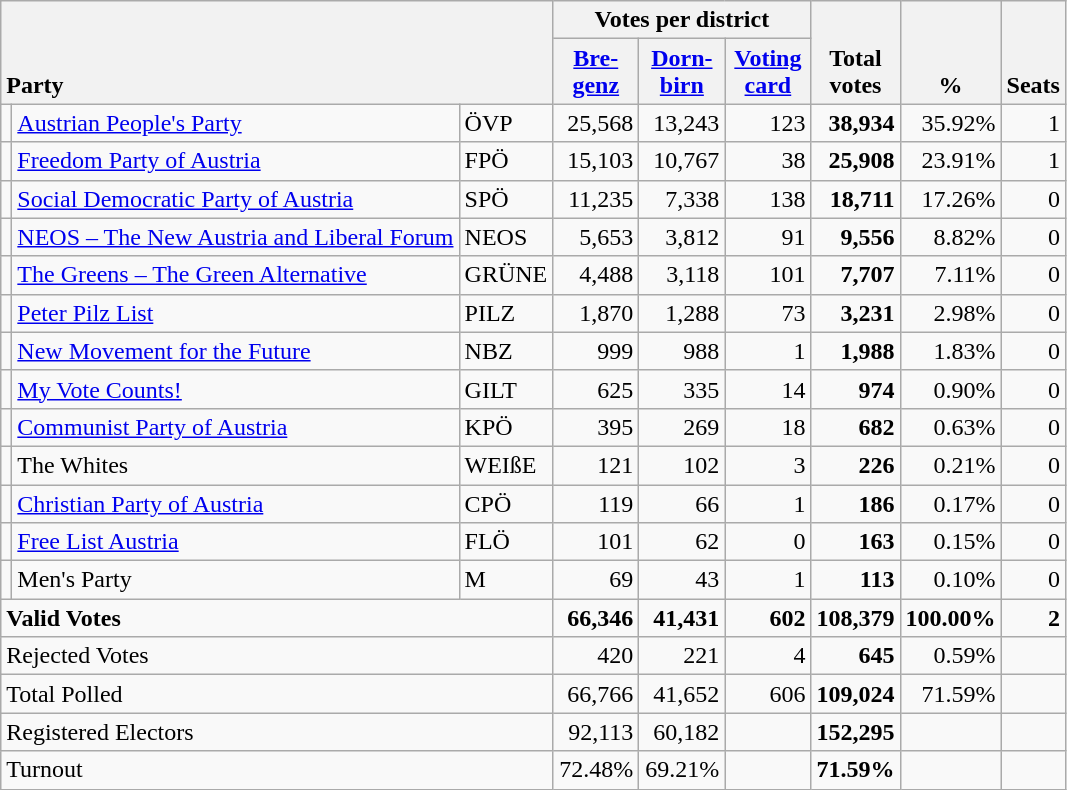<table class="wikitable" border="1" style="text-align:right;">
<tr>
<th style="text-align:left;" valign=bottom rowspan=2 colspan=3>Party</th>
<th colspan=3>Votes per district</th>
<th align=center valign=bottom rowspan=2 width="50">Total<br>votes</th>
<th align=center valign=bottom rowspan=2 width="50">%</th>
<th align=center valign=bottom rowspan=2>Seats</th>
</tr>
<tr>
<th align=center valign=bottom width="50"><a href='#'>Bre-<br>genz</a></th>
<th align=center valign=bottom width="50"><a href='#'>Dorn-<br>birn</a></th>
<th align=center valign=bottom width="50"><a href='#'>Voting<br>card</a></th>
</tr>
<tr>
<td></td>
<td align=left><a href='#'>Austrian People's Party</a></td>
<td align=left>ÖVP</td>
<td>25,568</td>
<td>13,243</td>
<td>123</td>
<td><strong>38,934</strong></td>
<td>35.92%</td>
<td>1</td>
</tr>
<tr>
<td></td>
<td align=left><a href='#'>Freedom Party of Austria</a></td>
<td align=left>FPÖ</td>
<td>15,103</td>
<td>10,767</td>
<td>38</td>
<td><strong>25,908</strong></td>
<td>23.91%</td>
<td>1</td>
</tr>
<tr>
<td></td>
<td align=left><a href='#'>Social Democratic Party of Austria</a></td>
<td align=left>SPÖ</td>
<td>11,235</td>
<td>7,338</td>
<td>138</td>
<td><strong>18,711</strong></td>
<td>17.26%</td>
<td>0</td>
</tr>
<tr>
<td></td>
<td align=left style="white-space: nowrap;"><a href='#'>NEOS – The New Austria and Liberal Forum</a></td>
<td align=left>NEOS</td>
<td>5,653</td>
<td>3,812</td>
<td>91</td>
<td><strong>9,556</strong></td>
<td>8.82%</td>
<td>0</td>
</tr>
<tr>
<td></td>
<td align=left><a href='#'>The Greens – The Green Alternative</a></td>
<td align=left>GRÜNE</td>
<td>4,488</td>
<td>3,118</td>
<td>101</td>
<td><strong>7,707</strong></td>
<td>7.11%</td>
<td>0</td>
</tr>
<tr>
<td></td>
<td align=left><a href='#'>Peter Pilz List</a></td>
<td align=left>PILZ</td>
<td>1,870</td>
<td>1,288</td>
<td>73</td>
<td><strong>3,231</strong></td>
<td>2.98%</td>
<td>0</td>
</tr>
<tr>
<td></td>
<td align=left><a href='#'>New Movement for the Future</a></td>
<td align=left>NBZ</td>
<td>999</td>
<td>988</td>
<td>1</td>
<td><strong>1,988</strong></td>
<td>1.83%</td>
<td>0</td>
</tr>
<tr>
<td></td>
<td align=left><a href='#'>My Vote Counts!</a></td>
<td align=left>GILT</td>
<td>625</td>
<td>335</td>
<td>14</td>
<td><strong>974</strong></td>
<td>0.90%</td>
<td>0</td>
</tr>
<tr>
<td></td>
<td align=left><a href='#'>Communist Party of Austria</a></td>
<td align=left>KPÖ</td>
<td>395</td>
<td>269</td>
<td>18</td>
<td><strong>682</strong></td>
<td>0.63%</td>
<td>0</td>
</tr>
<tr>
<td></td>
<td align=left>The Whites</td>
<td align=left>WEIßE</td>
<td>121</td>
<td>102</td>
<td>3</td>
<td><strong>226</strong></td>
<td>0.21%</td>
<td>0</td>
</tr>
<tr>
<td></td>
<td align=left><a href='#'>Christian Party of Austria</a></td>
<td align=left>CPÖ</td>
<td>119</td>
<td>66</td>
<td>1</td>
<td><strong>186</strong></td>
<td>0.17%</td>
<td>0</td>
</tr>
<tr>
<td></td>
<td align=left><a href='#'>Free List Austria</a></td>
<td align=left>FLÖ</td>
<td>101</td>
<td>62</td>
<td>0</td>
<td><strong>163</strong></td>
<td>0.15%</td>
<td>0</td>
</tr>
<tr>
<td></td>
<td align=left>Men's Party</td>
<td align=left>M</td>
<td>69</td>
<td>43</td>
<td>1</td>
<td><strong>113</strong></td>
<td>0.10%</td>
<td>0</td>
</tr>
<tr style="font-weight:bold">
<td align=left colspan=3>Valid Votes</td>
<td>66,346</td>
<td>41,431</td>
<td>602</td>
<td>108,379</td>
<td>100.00%</td>
<td>2</td>
</tr>
<tr>
<td align=left colspan=3>Rejected Votes</td>
<td>420</td>
<td>221</td>
<td>4</td>
<td><strong>645</strong></td>
<td>0.59%</td>
<td></td>
</tr>
<tr>
<td align=left colspan=3>Total Polled</td>
<td>66,766</td>
<td>41,652</td>
<td>606</td>
<td><strong>109,024</strong></td>
<td>71.59%</td>
<td></td>
</tr>
<tr>
<td align=left colspan=3>Registered Electors</td>
<td>92,113</td>
<td>60,182</td>
<td></td>
<td><strong>152,295</strong></td>
<td></td>
<td></td>
</tr>
<tr>
<td align=left colspan=3>Turnout</td>
<td>72.48%</td>
<td>69.21%</td>
<td></td>
<td><strong>71.59%</strong></td>
<td></td>
<td></td>
</tr>
</table>
